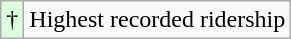<table class="wikitable">
<tr>
<td style="background-color:#ddffdd">†</td>
<td>Highest recorded ridership</td>
</tr>
</table>
